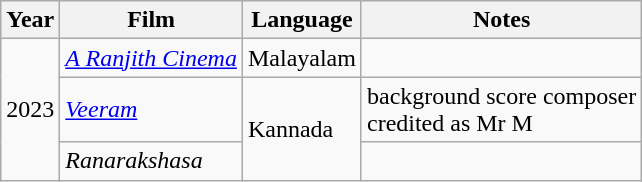<table class="wikitable sortable">
<tr>
<th>Year</th>
<th>Film</th>
<th>Language</th>
<th>Notes</th>
</tr>
<tr>
<td rowspan="3">2023</td>
<td><em><a href='#'>A Ranjith Cinema</a></em></td>
<td>Malayalam</td>
<td></td>
</tr>
<tr>
<td><em><a href='#'>Veeram</a></em></td>
<td rowspan="2">Kannada</td>
<td>background score composer<br>credited as Mr M</td>
</tr>
<tr>
<td><em>Ranarakshasa</em></td>
<td></td>
</tr>
</table>
